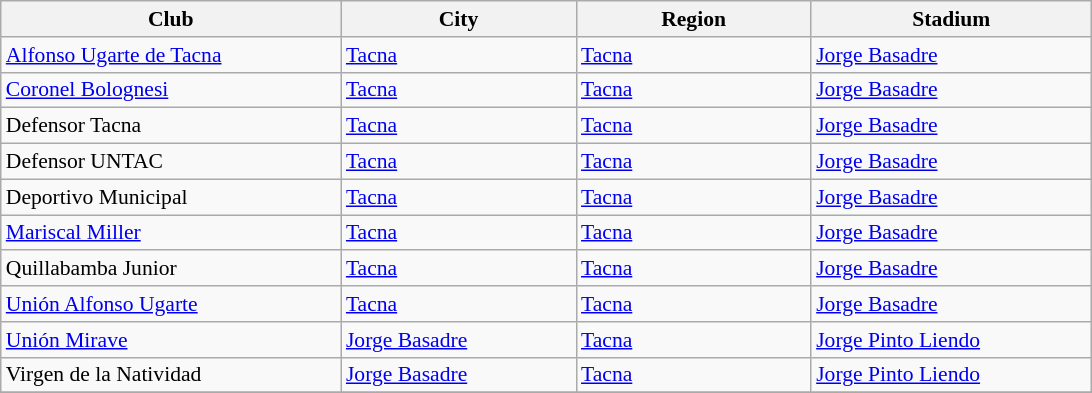<table class="wikitable sortable" style="font-size:90%">
<tr>
<th width=220px>Club</th>
<th width=150px>City</th>
<th width=150px>Region</th>
<th width=180px>Stadium</th>
</tr>
<tr>
<td><a href='#'>Alfonso Ugarte de Tacna</a></td>
<td><a href='#'>Tacna</a></td>
<td><a href='#'>Tacna</a></td>
<td><a href='#'>Jorge Basadre</a></td>
</tr>
<tr>
<td><a href='#'>Coronel Bolognesi</a></td>
<td><a href='#'>Tacna</a></td>
<td><a href='#'>Tacna</a></td>
<td><a href='#'>Jorge Basadre</a></td>
</tr>
<tr>
<td>Defensor Tacna</td>
<td><a href='#'>Tacna</a></td>
<td><a href='#'>Tacna</a></td>
<td><a href='#'>Jorge Basadre</a></td>
</tr>
<tr>
<td>Defensor UNTAC</td>
<td><a href='#'>Tacna</a></td>
<td><a href='#'>Tacna</a></td>
<td><a href='#'>Jorge Basadre</a></td>
</tr>
<tr>
<td>Deportivo Municipal</td>
<td><a href='#'>Tacna</a></td>
<td><a href='#'>Tacna</a></td>
<td><a href='#'>Jorge Basadre</a></td>
</tr>
<tr>
<td><a href='#'>Mariscal Miller</a></td>
<td><a href='#'>Tacna</a></td>
<td><a href='#'>Tacna</a></td>
<td><a href='#'>Jorge Basadre</a></td>
</tr>
<tr>
<td>Quillabamba Junior</td>
<td><a href='#'>Tacna</a></td>
<td><a href='#'>Tacna</a></td>
<td><a href='#'>Jorge Basadre</a></td>
</tr>
<tr>
<td><a href='#'>Unión Alfonso Ugarte</a></td>
<td><a href='#'>Tacna</a></td>
<td><a href='#'>Tacna</a></td>
<td><a href='#'>Jorge Basadre</a></td>
</tr>
<tr>
<td><a href='#'>Unión Mirave</a></td>
<td><a href='#'>Jorge Basadre</a></td>
<td><a href='#'>Tacna</a></td>
<td><a href='#'>Jorge Pinto Liendo</a></td>
</tr>
<tr>
<td>Virgen de la Natividad</td>
<td><a href='#'>Jorge Basadre</a></td>
<td><a href='#'>Tacna</a></td>
<td><a href='#'>Jorge Pinto Liendo</a></td>
</tr>
<tr>
</tr>
</table>
